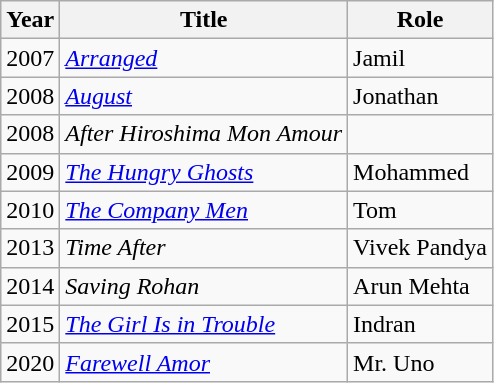<table class="wikitable sortable">
<tr>
<th>Year</th>
<th>Title</th>
<th>Role</th>
</tr>
<tr>
<td>2007</td>
<td><em><a href='#'>Arranged</a></em></td>
<td>Jamil</td>
</tr>
<tr>
<td>2008</td>
<td><em><a href='#'>August</a></em></td>
<td>Jonathan</td>
</tr>
<tr>
<td>2008</td>
<td><em>After Hiroshima Mon Amour</em></td>
<td></td>
</tr>
<tr>
<td>2009</td>
<td><em><a href='#'>The Hungry Ghosts</a></em></td>
<td>Mohammed</td>
</tr>
<tr>
<td>2010</td>
<td><em><a href='#'>The Company Men</a></em></td>
<td>Tom</td>
</tr>
<tr>
<td>2013</td>
<td><em>Time After</em></td>
<td>Vivek Pandya</td>
</tr>
<tr>
<td>2014</td>
<td><em>Saving Rohan</em></td>
<td>Arun Mehta</td>
</tr>
<tr>
<td>2015</td>
<td><em><a href='#'>The Girl Is in Trouble</a></em></td>
<td>Indran</td>
</tr>
<tr>
<td>2020</td>
<td><em><a href='#'>Farewell Amor</a></em></td>
<td>Mr. Uno</td>
</tr>
</table>
